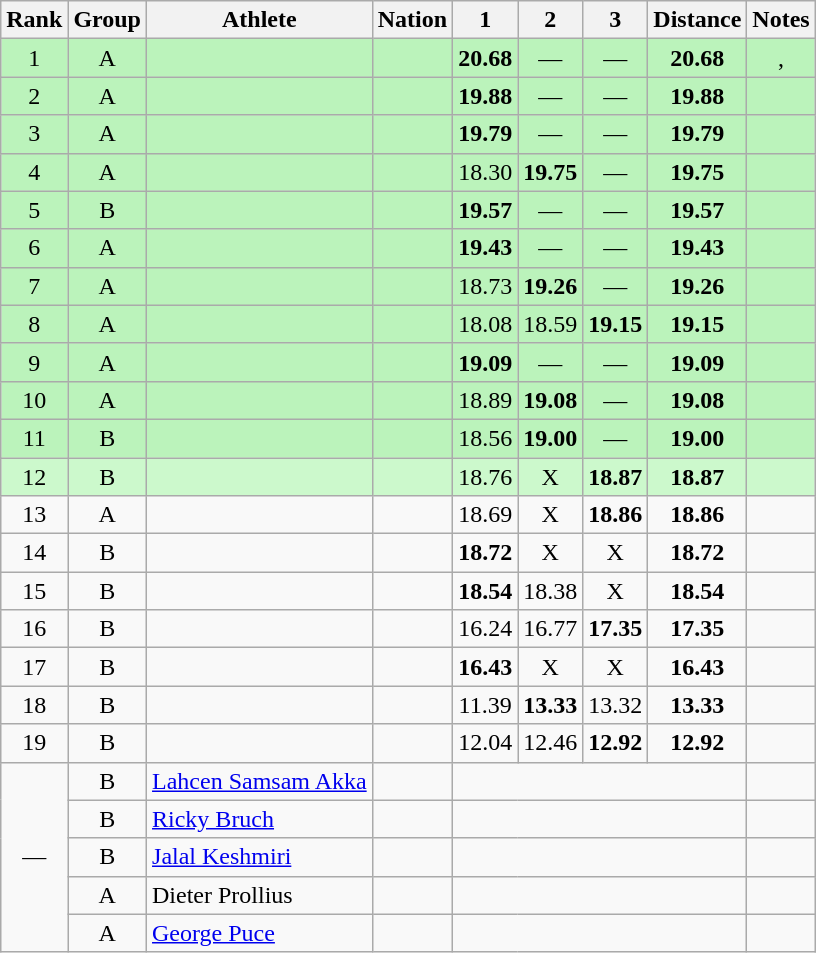<table class="wikitable sortable" style="text-align:center">
<tr>
<th>Rank</th>
<th>Group</th>
<th>Athlete</th>
<th>Nation</th>
<th>1</th>
<th>2</th>
<th>3</th>
<th>Distance</th>
<th>Notes</th>
</tr>
<tr bgcolor=bbf3bb>
<td>1</td>
<td>A</td>
<td align=left></td>
<td align=left></td>
<td><strong>20.68</strong></td>
<td data-sort-value=1.00>—</td>
<td data-sort-value=1.00>—</td>
<td><strong>20.68</strong></td>
<td>, </td>
</tr>
<tr bgcolor=bbf3bb>
<td>2</td>
<td>A</td>
<td align=left></td>
<td align=left></td>
<td><strong>19.88</strong></td>
<td data-sort-value=1.00>—</td>
<td data-sort-value=1.00>—</td>
<td><strong>19.88</strong></td>
<td></td>
</tr>
<tr bgcolor=bbf3bb>
<td>3</td>
<td>A</td>
<td align=left></td>
<td align=left></td>
<td><strong>19.79</strong></td>
<td data-sort-value=1.00>—</td>
<td data-sort-value=1.00>—</td>
<td><strong>19.79</strong></td>
<td></td>
</tr>
<tr bgcolor=bbf3bb>
<td>4</td>
<td>A</td>
<td align=left></td>
<td align=left></td>
<td>18.30</td>
<td><strong>19.75</strong></td>
<td data-sort-value=1.00>—</td>
<td><strong>19.75</strong></td>
<td></td>
</tr>
<tr bgcolor=bbf3bb>
<td>5</td>
<td>B</td>
<td align=left></td>
<td align=left></td>
<td><strong>19.57</strong></td>
<td data-sort-value=1.00>—</td>
<td data-sort-value=1.00>—</td>
<td><strong>19.57</strong></td>
<td></td>
</tr>
<tr bgcolor=bbf3bb>
<td>6</td>
<td>A</td>
<td align=left></td>
<td align=left></td>
<td><strong>19.43</strong></td>
<td data-sort-value=1.00>—</td>
<td data-sort-value=1.00>—</td>
<td><strong>19.43</strong></td>
<td></td>
</tr>
<tr bgcolor=bbf3bb>
<td>7</td>
<td>A</td>
<td align=left></td>
<td align=left></td>
<td>18.73</td>
<td><strong>19.26</strong></td>
<td data-sort-value=1.00>—</td>
<td><strong>19.26</strong></td>
<td></td>
</tr>
<tr bgcolor=bbf3bb>
<td>8</td>
<td>A</td>
<td align=left></td>
<td align=left></td>
<td>18.08</td>
<td>18.59</td>
<td><strong>19.15</strong></td>
<td><strong>19.15</strong></td>
<td></td>
</tr>
<tr bgcolor=bbf3bb>
<td>9</td>
<td>A</td>
<td align=left></td>
<td align=left></td>
<td><strong>19.09</strong></td>
<td data-sort-value=1.00>—</td>
<td data-sort-value=1.00>—</td>
<td><strong>19.09</strong></td>
<td></td>
</tr>
<tr bgcolor=bbf3bb>
<td>10</td>
<td>A</td>
<td align=left></td>
<td align=left></td>
<td>18.89</td>
<td><strong>19.08</strong></td>
<td data-sort-value=1.00>—</td>
<td><strong>19.08</strong></td>
<td></td>
</tr>
<tr bgcolor=bbf3bb>
<td>11</td>
<td>B</td>
<td align=left></td>
<td align=left></td>
<td>18.56</td>
<td><strong>19.00</strong></td>
<td data-sort-value=1.00>—</td>
<td><strong>19.00</strong></td>
<td></td>
</tr>
<tr bgcolor=ccf9cc>
<td>12</td>
<td>B</td>
<td align=left></td>
<td align=left></td>
<td>18.76</td>
<td data-sort-value=1.00>X</td>
<td><strong>18.87</strong></td>
<td><strong>18.87</strong></td>
<td></td>
</tr>
<tr>
<td>13</td>
<td>A</td>
<td align=left></td>
<td align=left></td>
<td>18.69</td>
<td data-sort-value=1.00>X</td>
<td><strong>18.86</strong></td>
<td><strong>18.86</strong></td>
<td></td>
</tr>
<tr>
<td>14</td>
<td>B</td>
<td align=left></td>
<td align=left></td>
<td><strong>18.72</strong></td>
<td data-sort-value=1.00>X</td>
<td data-sort-value=1.00>X</td>
<td><strong>18.72</strong></td>
<td></td>
</tr>
<tr>
<td>15</td>
<td>B</td>
<td align=left></td>
<td align=left></td>
<td><strong>18.54</strong></td>
<td>18.38</td>
<td data-sort-value=1.00>X</td>
<td><strong>18.54</strong></td>
<td></td>
</tr>
<tr>
<td>16</td>
<td>B</td>
<td align=left></td>
<td align=left></td>
<td>16.24</td>
<td>16.77</td>
<td><strong>17.35</strong></td>
<td><strong>17.35</strong></td>
<td></td>
</tr>
<tr>
<td>17</td>
<td>B</td>
<td align=left></td>
<td align=left></td>
<td><strong>16.43</strong></td>
<td data-sort-value=1.00>X</td>
<td data-sort-value=1.00>X</td>
<td><strong>16.43</strong></td>
<td></td>
</tr>
<tr>
<td>18</td>
<td>B</td>
<td align=left></td>
<td align=left></td>
<td>11.39</td>
<td><strong>13.33</strong></td>
<td>13.32</td>
<td><strong>13.33</strong></td>
<td></td>
</tr>
<tr>
<td>19</td>
<td>B</td>
<td align=left></td>
<td align=left></td>
<td>12.04</td>
<td>12.46</td>
<td><strong>12.92</strong></td>
<td><strong>12.92</strong></td>
<td></td>
</tr>
<tr>
<td rowspan=5 data-sort-value-20>—</td>
<td>B</td>
<td align=left><a href='#'>Lahcen Samsam Akka</a></td>
<td align=left></td>
<td colspan=4 data-sort-value=0.00></td>
<td></td>
</tr>
<tr>
<td>B</td>
<td align=left><a href='#'>Ricky Bruch</a></td>
<td align=left></td>
<td colspan=4 data-sort-value=0.00></td>
<td></td>
</tr>
<tr>
<td>B</td>
<td align=left><a href='#'>Jalal Keshmiri</a></td>
<td align=left></td>
<td colspan=4 data-sort-value=0.00></td>
<td></td>
</tr>
<tr>
<td>A</td>
<td align=left>Dieter Prollius</td>
<td align=left></td>
<td colspan=4 data-sort-value=0.00></td>
<td></td>
</tr>
<tr>
<td>A</td>
<td align=left><a href='#'>George Puce</a></td>
<td align=left></td>
<td colspan=4 data-sort-value=0.00></td>
<td></td>
</tr>
</table>
